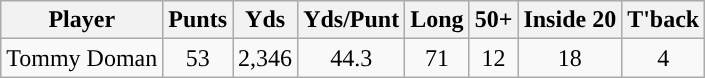<table class="wikitable sortable sortable" style="text-align: center">
<tr align=center>
<th>Player</th>
<th>Punts</th>
<th>Yds</th>
<th>Yds/Punt</th>
<th>Long</th>
<th>50+</th>
<th>Inside 20</th>
<th>T'back</th>
</tr>
<tr>
<td>Tommy Doman</td>
<td>53</td>
<td>2,346</td>
<td>44.3</td>
<td>71</td>
<td>12</td>
<td>18</td>
<td>4</td>
</tr>
</table>
